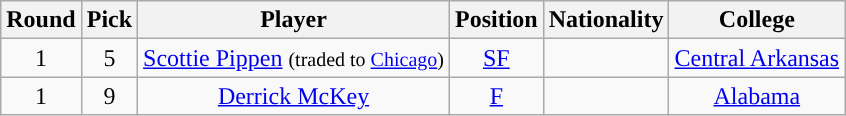<table class="wikitable sortable sortable">
<tr>
<th>Round</th>
<th>Pick</th>
<th>Player</th>
<th>Position</th>
<th>Nationality</th>
<th>College</th>
</tr>
<tr style="text-align: center">
<td>1</td>
<td>5</td>
<td><a href='#'>Scottie Pippen</a> <small>(traded to <a href='#'>Chicago</a>)</small></td>
<td><a href='#'>SF</a></td>
<td></td>
<td><a href='#'>Central Arkansas</a></td>
</tr>
<tr style="text-align: center">
<td>1</td>
<td>9</td>
<td><a href='#'>Derrick McKey</a></td>
<td><a href='#'>F</a></td>
<td></td>
<td><a href='#'>Alabama</a></td>
</tr>
</table>
